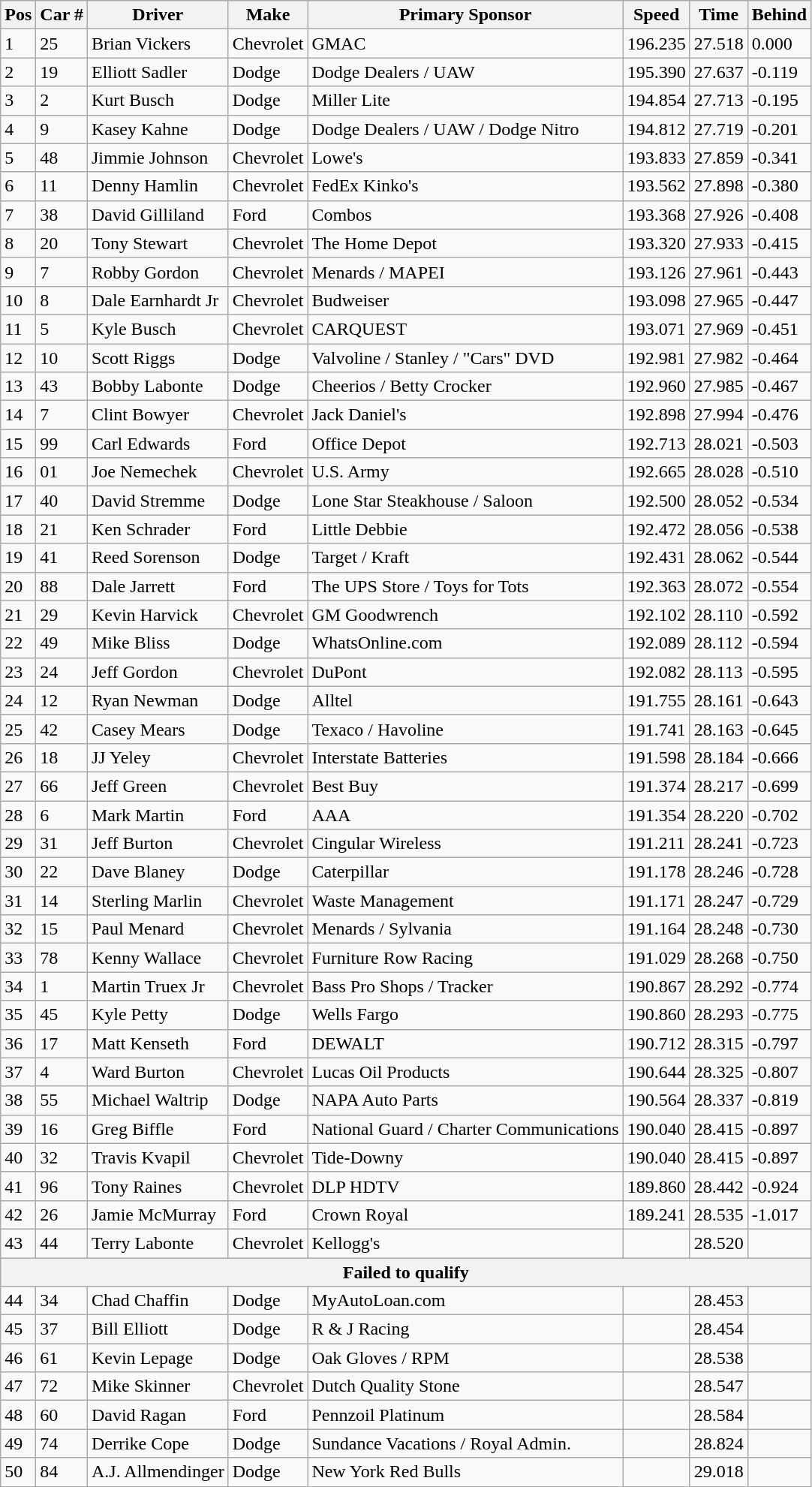<table class="wikitable">
<tr>
<th colspan="1" rowspan="1">Pos</th>
<th colspan="1" rowspan="1">Car #</th>
<th colspan="1" rowspan="1">Driver</th>
<th colspan="1" rowspan="1">Make</th>
<th colspan="1" rowspan="1">Primary Sponsor</th>
<th colspan="1" rowspan="1">Speed</th>
<th colspan="1" rowspan="1">Time</th>
<th colspan="1" rowspan="1">Behind</th>
</tr>
<tr>
<td>1</td>
<td>25</td>
<td>Brian Vickers</td>
<td>Chevrolet</td>
<td>GMAC</td>
<td>196.235</td>
<td>27.518</td>
<td>0.000</td>
</tr>
<tr>
<td>2</td>
<td>19</td>
<td>Elliott Sadler</td>
<td>Dodge</td>
<td>Dodge Dealers / UAW</td>
<td>195.390</td>
<td>27.637</td>
<td>-0.119</td>
</tr>
<tr>
<td>3</td>
<td>2</td>
<td>Kurt Busch</td>
<td>Dodge</td>
<td>Miller Lite</td>
<td>194.854</td>
<td>27.713</td>
<td>-0.195</td>
</tr>
<tr>
<td>4</td>
<td>9</td>
<td>Kasey Kahne</td>
<td>Dodge</td>
<td>Dodge Dealers / UAW / Dodge Nitro</td>
<td>194.812</td>
<td>27.719</td>
<td>-0.201</td>
</tr>
<tr>
<td>5</td>
<td>48</td>
<td>Jimmie Johnson</td>
<td>Chevrolet</td>
<td>Lowe's</td>
<td>193.833</td>
<td>27.859</td>
<td>-0.341</td>
</tr>
<tr>
<td>6</td>
<td>11</td>
<td>Denny Hamlin</td>
<td>Chevrolet</td>
<td>FedEx Kinko's</td>
<td>193.562</td>
<td>27.898</td>
<td>-0.380</td>
</tr>
<tr>
<td>7</td>
<td>38</td>
<td>David Gilliland</td>
<td>Ford</td>
<td>Combos</td>
<td>193.368</td>
<td>27.926</td>
<td>-0.408</td>
</tr>
<tr>
<td>8</td>
<td>20</td>
<td>Tony Stewart</td>
<td>Chevrolet</td>
<td>The Home Depot</td>
<td>193.320</td>
<td>27.933</td>
<td>-0.415</td>
</tr>
<tr>
<td>9</td>
<td>7</td>
<td>Robby Gordon</td>
<td>Chevrolet</td>
<td>Menards / MAPEI</td>
<td>193.126</td>
<td>27.961</td>
<td>-0.443</td>
</tr>
<tr>
<td>10</td>
<td>8</td>
<td>Dale Earnhardt Jr</td>
<td>Chevrolet</td>
<td>Budweiser</td>
<td>193.098</td>
<td>27.965</td>
<td>-0.447</td>
</tr>
<tr>
<td>11</td>
<td>5</td>
<td>Kyle Busch</td>
<td>Chevrolet</td>
<td>CARQUEST</td>
<td>193.071</td>
<td>27.969</td>
<td>-0.451</td>
</tr>
<tr>
<td>12</td>
<td>10</td>
<td>Scott Riggs</td>
<td>Dodge</td>
<td>Valvoline / Stanley / "Cars" DVD</td>
<td>192.981</td>
<td>27.982</td>
<td>-0.464</td>
</tr>
<tr>
<td>13</td>
<td>43</td>
<td>Bobby Labonte</td>
<td>Dodge</td>
<td>Cheerios / Betty Crocker</td>
<td>192.960</td>
<td>27.985</td>
<td>-0.467</td>
</tr>
<tr>
<td>14</td>
<td>7</td>
<td>Clint Bowyer</td>
<td>Chevrolet</td>
<td>Jack Daniel's</td>
<td>192.898</td>
<td>27.994</td>
<td>-0.476</td>
</tr>
<tr>
<td>15</td>
<td>99</td>
<td>Carl Edwards</td>
<td>Ford</td>
<td>Office Depot</td>
<td>192.713</td>
<td>28.021</td>
<td>-0.503</td>
</tr>
<tr>
<td>16</td>
<td>01</td>
<td>Joe Nemechek</td>
<td>Chevrolet</td>
<td>U.S. Army</td>
<td>192.665</td>
<td>28.028</td>
<td>-0.510</td>
</tr>
<tr>
<td>17</td>
<td>40</td>
<td>David Stremme</td>
<td>Dodge</td>
<td>Lone Star Steakhouse / Saloon</td>
<td>192.500</td>
<td>28.052</td>
<td>-0.534</td>
</tr>
<tr>
<td>18</td>
<td>21</td>
<td>Ken Schrader</td>
<td>Ford</td>
<td>Little Debbie</td>
<td>192.472</td>
<td>28.056</td>
<td>-0.538</td>
</tr>
<tr>
<td>19</td>
<td>41</td>
<td>Reed Sorenson</td>
<td>Dodge</td>
<td>Target / Kraft</td>
<td>192.431</td>
<td>28.062</td>
<td>-0.544</td>
</tr>
<tr>
<td>20</td>
<td>88</td>
<td>Dale Jarrett</td>
<td>Ford</td>
<td>The UPS Store / Toys for Tots</td>
<td>192.363</td>
<td>28.072</td>
<td>-0.554</td>
</tr>
<tr>
<td>21</td>
<td>29</td>
<td>Kevin Harvick</td>
<td>Chevrolet</td>
<td>GM Goodwrench</td>
<td>192.102</td>
<td>28.110</td>
<td>-0.592</td>
</tr>
<tr>
<td>22</td>
<td>49</td>
<td>Mike Bliss</td>
<td>Dodge</td>
<td>WhatsOnline.com</td>
<td>192.089</td>
<td>28.112</td>
<td>-0.594</td>
</tr>
<tr>
<td>23</td>
<td>24</td>
<td>Jeff Gordon</td>
<td>Chevrolet</td>
<td>DuPont</td>
<td>192.082</td>
<td>28.113</td>
<td>-0.595</td>
</tr>
<tr>
<td>24</td>
<td>12</td>
<td>Ryan Newman</td>
<td>Dodge</td>
<td>Alltel</td>
<td>191.755</td>
<td>28.161</td>
<td>-0.643</td>
</tr>
<tr>
<td>25</td>
<td>42</td>
<td>Casey Mears</td>
<td>Dodge</td>
<td>Texaco / Havoline</td>
<td>191.741</td>
<td>28.163</td>
<td>-0.645</td>
</tr>
<tr>
<td>26</td>
<td>18</td>
<td>JJ Yeley</td>
<td>Chevrolet</td>
<td>Interstate Batteries</td>
<td>191.598</td>
<td>28.184</td>
<td>-0.666</td>
</tr>
<tr>
<td>27</td>
<td>66</td>
<td>Jeff Green</td>
<td>Chevrolet</td>
<td>Best Buy</td>
<td>191.374</td>
<td>28.217</td>
<td>-0.699</td>
</tr>
<tr>
<td>28</td>
<td>6</td>
<td>Mark Martin</td>
<td>Ford</td>
<td>AAA</td>
<td>191.354</td>
<td>28.220</td>
<td>-0.702</td>
</tr>
<tr>
<td>29</td>
<td>31</td>
<td>Jeff Burton</td>
<td>Chevrolet</td>
<td>Cingular Wireless</td>
<td>191.211</td>
<td>28.241</td>
<td>-0.723</td>
</tr>
<tr>
<td>30</td>
<td>22</td>
<td>Dave Blaney</td>
<td>Dodge</td>
<td>Caterpillar</td>
<td>191.178</td>
<td>28.246</td>
<td>-0.728</td>
</tr>
<tr>
<td>31</td>
<td>14</td>
<td>Sterling Marlin</td>
<td>Chevrolet</td>
<td>Waste Management</td>
<td>191.171</td>
<td>28.247</td>
<td>-0.729</td>
</tr>
<tr>
<td>32</td>
<td>15</td>
<td>Paul Menard</td>
<td>Chevrolet</td>
<td>Menards / Sylvania</td>
<td>191.164</td>
<td>28.248</td>
<td>-0.730</td>
</tr>
<tr>
<td>33</td>
<td>78</td>
<td>Kenny Wallace</td>
<td>Chevrolet</td>
<td>Furniture Row Racing</td>
<td>191.029</td>
<td>28.268</td>
<td>-0.750</td>
</tr>
<tr>
<td>34</td>
<td>1</td>
<td>Martin Truex Jr</td>
<td>Chevrolet</td>
<td>Bass Pro Shops / Tracker</td>
<td>190.867</td>
<td>28.292</td>
<td>-0.774</td>
</tr>
<tr>
<td>35</td>
<td>45</td>
<td>Kyle Petty</td>
<td>Dodge</td>
<td>Wells Fargo</td>
<td>190.860</td>
<td>28.293</td>
<td>-0.775</td>
</tr>
<tr>
<td>36</td>
<td>17</td>
<td>Matt Kenseth</td>
<td>Ford</td>
<td>DEWALT</td>
<td>190.712</td>
<td>28.315</td>
<td>-0.797</td>
</tr>
<tr>
<td>37</td>
<td>4</td>
<td>Ward Burton</td>
<td>Chevrolet</td>
<td>Lucas Oil Products</td>
<td>190.644</td>
<td>28.325</td>
<td>-0.807</td>
</tr>
<tr>
<td>38</td>
<td>55</td>
<td>Michael Waltrip</td>
<td>Dodge</td>
<td>NAPA Auto Parts</td>
<td>190.564</td>
<td>28.337</td>
<td>-0.819</td>
</tr>
<tr>
<td>39</td>
<td>16</td>
<td>Greg Biffle</td>
<td>Ford</td>
<td>National Guard / Charter Communications</td>
<td>190.040</td>
<td>28.415</td>
<td>-0.897</td>
</tr>
<tr>
<td>40</td>
<td>32</td>
<td>Travis Kvapil</td>
<td>Chevrolet</td>
<td>Tide-Downy</td>
<td>190.040</td>
<td>28.415</td>
<td>-0.897</td>
</tr>
<tr>
<td>41</td>
<td>96</td>
<td>Tony Raines</td>
<td>Chevrolet</td>
<td>DLP HDTV</td>
<td>189.860</td>
<td>28.442</td>
<td>-0.924</td>
</tr>
<tr>
<td>42</td>
<td>26</td>
<td>Jamie McMurray</td>
<td>Ford</td>
<td>Crown Royal</td>
<td>189.241</td>
<td>28.535</td>
<td>-1.017</td>
</tr>
<tr>
<td>43</td>
<td>44</td>
<td>Terry Labonte</td>
<td>Chevrolet</td>
<td>Kellogg's</td>
<td></td>
<td>28.520</td>
<td></td>
</tr>
<tr>
<th colspan="8">Failed to qualify</th>
</tr>
<tr>
<td>44</td>
<td>34</td>
<td>Chad Chaffin</td>
<td>Dodge</td>
<td>MyAutoLoan.com</td>
<td></td>
<td>28.453</td>
<td></td>
</tr>
<tr>
<td>45</td>
<td>37</td>
<td>Bill Elliott</td>
<td>Dodge</td>
<td>R & J Racing</td>
<td></td>
<td>28.454</td>
<td></td>
</tr>
<tr>
<td>46</td>
<td>61</td>
<td>Kevin Lepage</td>
<td>Dodge</td>
<td>Oak Gloves / RPM</td>
<td></td>
<td>28.538</td>
<td></td>
</tr>
<tr>
<td>47</td>
<td>72</td>
<td>Mike Skinner</td>
<td>Chevrolet</td>
<td>Dutch Quality Stone</td>
<td></td>
<td>28.547</td>
<td></td>
</tr>
<tr>
<td>48</td>
<td>60</td>
<td>David Ragan</td>
<td>Ford</td>
<td>Pennzoil Platinum</td>
<td></td>
<td>28.584</td>
<td></td>
</tr>
<tr>
<td>49</td>
<td>74</td>
<td>Derrike Cope</td>
<td>Dodge</td>
<td>Sundance Vacations / Royal Admin.</td>
<td></td>
<td>28.824</td>
<td></td>
</tr>
<tr>
<td>50</td>
<td>84</td>
<td>A.J. Allmendinger</td>
<td>Dodge</td>
<td>New York Red Bulls</td>
<td></td>
<td>29.018</td>
<td></td>
</tr>
</table>
